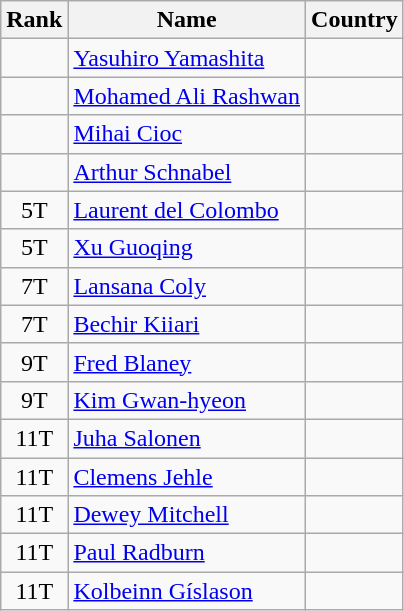<table class="wikitable sortable" style="text-align:center">
<tr>
<th>Rank</th>
<th>Name</th>
<th>Country</th>
</tr>
<tr>
<td></td>
<td align="left"><a href='#'>Yasuhiro Yamashita</a></td>
<td align="left"></td>
</tr>
<tr>
<td></td>
<td align="left"><a href='#'>Mohamed Ali Rashwan</a></td>
<td align="left"></td>
</tr>
<tr>
<td></td>
<td align="left"><a href='#'>Mihai Cioc</a></td>
<td align="left"></td>
</tr>
<tr>
<td></td>
<td align="left"><a href='#'>Arthur Schnabel</a></td>
<td align="left"></td>
</tr>
<tr>
<td>5T</td>
<td align="left"><a href='#'>Laurent del Colombo</a></td>
<td align="left"></td>
</tr>
<tr>
<td>5T</td>
<td align="left"><a href='#'>Xu Guoqing</a></td>
<td align="left"></td>
</tr>
<tr>
<td>7T</td>
<td align="left"><a href='#'>Lansana Coly</a></td>
<td align="left"></td>
</tr>
<tr>
<td>7T</td>
<td align="left"><a href='#'>Bechir Kiiari</a></td>
<td align="left"></td>
</tr>
<tr>
<td>9T</td>
<td align="left"><a href='#'>Fred Blaney</a></td>
<td align="left"></td>
</tr>
<tr>
<td>9T</td>
<td align="left"><a href='#'>Kim Gwan-hyeon</a></td>
<td align="left"></td>
</tr>
<tr>
<td>11T</td>
<td align="left"><a href='#'>Juha Salonen</a></td>
<td align="left"></td>
</tr>
<tr>
<td>11T</td>
<td align="left"><a href='#'>Clemens Jehle</a></td>
<td align="left"></td>
</tr>
<tr>
<td>11T</td>
<td align="left"><a href='#'>Dewey Mitchell</a></td>
<td align="left"></td>
</tr>
<tr>
<td>11T</td>
<td align="left"><a href='#'>Paul Radburn</a></td>
<td align="left"></td>
</tr>
<tr>
<td>11T</td>
<td align="left"><a href='#'>Kolbeinn Gíslason</a></td>
<td align="left"></td>
</tr>
</table>
